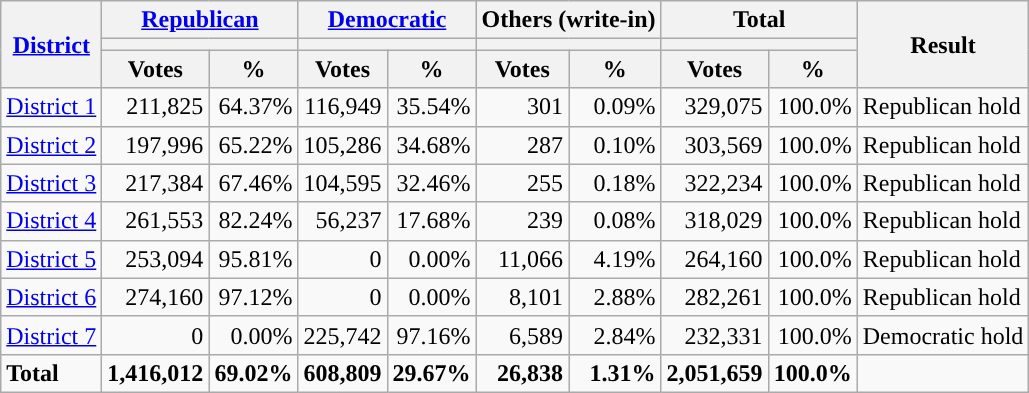<table class="wikitable plainrowheaders sortable" style="font-size:100%; text-align:right;">
<tr>
<th scope=col rowspan=3><a href='#'>District</a></th>
<th scope=col colspan=2><a href='#'>Republican</a></th>
<th scope=col colspan=2><a href='#'>Democratic</a></th>
<th scope=col colspan=2>Others (write-in)</th>
<th scope=col colspan=2>Total</th>
<th scope=col rowspan=3>Result</th>
</tr>
<tr>
<th scope=col colspan=2 style="background:"></th>
<th scope=col colspan=2 style="background:"></th>
<th scope=col colspan=2></th>
<th scope=col colspan=2></th>
</tr>
<tr>
<th scope=col data-sort-type="number">Votes</th>
<th scope=col data-sort-type="number">%</th>
<th scope=col data-sort-type="number">Votes</th>
<th scope=col data-sort-type="number">%</th>
<th scope=col data-sort-type="number">Votes</th>
<th scope=col data-sort-type="number">%</th>
<th scope=col data-sort-type="number">Votes</th>
<th scope=col data-sort-type="number">%</th>
</tr>
<tr>
<td align=left><a href='#'>District 1</a></td>
<td>211,825</td>
<td>64.37%</td>
<td>116,949</td>
<td>35.54%</td>
<td>301</td>
<td>0.09%</td>
<td>329,075</td>
<td>100.0%</td>
<td align=left>Republican hold</td>
</tr>
<tr>
<td align=left><a href='#'>District 2</a></td>
<td>197,996</td>
<td>65.22%</td>
<td>105,286</td>
<td>34.68%</td>
<td>287</td>
<td>0.10%</td>
<td>303,569</td>
<td>100.0%</td>
<td align=left>Republican hold</td>
</tr>
<tr>
<td align=left><a href='#'>District 3</a></td>
<td>217,384</td>
<td>67.46%</td>
<td>104,595</td>
<td>32.46%</td>
<td>255</td>
<td>0.18%</td>
<td>322,234</td>
<td>100.0%</td>
<td align=left>Republican hold</td>
</tr>
<tr>
<td align=left><a href='#'>District 4</a></td>
<td>261,553</td>
<td>82.24%</td>
<td>56,237</td>
<td>17.68%</td>
<td>239</td>
<td>0.08%</td>
<td>318,029</td>
<td>100.0%</td>
<td align=left>Republican hold</td>
</tr>
<tr>
<td align=left><a href='#'>District 5</a></td>
<td>253,094</td>
<td>95.81%</td>
<td>0</td>
<td>0.00%</td>
<td>11,066</td>
<td>4.19%</td>
<td>264,160</td>
<td>100.0%</td>
<td align=left>Republican hold</td>
</tr>
<tr>
<td align=left><a href='#'>District 6</a></td>
<td>274,160</td>
<td>97.12%</td>
<td>0</td>
<td>0.00%</td>
<td>8,101</td>
<td>2.88%</td>
<td>282,261</td>
<td>100.0%</td>
<td align=left>Republican hold</td>
</tr>
<tr>
<td align=left><a href='#'>District 7</a></td>
<td>0</td>
<td>0.00%</td>
<td>225,742</td>
<td>97.16%</td>
<td>6,589</td>
<td>2.84%</td>
<td>232,331</td>
<td>100.0%</td>
<td align=left>Democratic hold</td>
</tr>
<tr class="sortbottom" style="font-weight:bold">
<td align=left>Total</td>
<td>1,416,012</td>
<td>69.02%</td>
<td>608,809</td>
<td>29.67%</td>
<td>26,838</td>
<td>1.31%</td>
<td>2,051,659</td>
<td>100.0%</td>
<td></td>
</tr>
</table>
